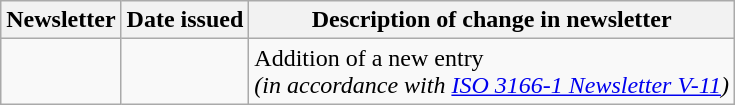<table class="wikitable">
<tr>
<th>Newsletter</th>
<th>Date issued</th>
<th>Description of change in newsletter</th>
</tr>
<tr>
<td id="I-8"></td>
<td></td>
<td>Addition of a new entry<br> <em>(in accordance with <a href='#'>ISO 3166-1 Newsletter V-11</a>)</em></td>
</tr>
</table>
